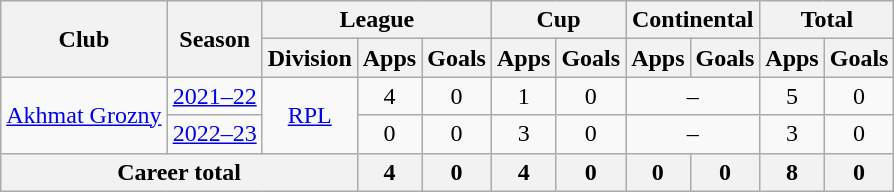<table class="wikitable" style="text-align: center;">
<tr>
<th rowspan=2>Club</th>
<th rowspan=2>Season</th>
<th colspan=3>League</th>
<th colspan=2>Cup</th>
<th colspan=2>Continental</th>
<th colspan=2>Total</th>
</tr>
<tr>
<th>Division</th>
<th>Apps</th>
<th>Goals</th>
<th>Apps</th>
<th>Goals</th>
<th>Apps</th>
<th>Goals</th>
<th>Apps</th>
<th>Goals</th>
</tr>
<tr>
<td rowspan="2"><a href='#'>Akhmat Grozny</a></td>
<td><a href='#'>2021–22</a></td>
<td rowspan="2"><a href='#'>RPL</a></td>
<td>4</td>
<td>0</td>
<td>1</td>
<td>0</td>
<td colspan=2>–</td>
<td>5</td>
<td>0</td>
</tr>
<tr>
<td><a href='#'>2022–23</a></td>
<td>0</td>
<td>0</td>
<td>3</td>
<td>0</td>
<td colspan=2>–</td>
<td>3</td>
<td>0</td>
</tr>
<tr>
<th colspan=3>Career total</th>
<th>4</th>
<th>0</th>
<th>4</th>
<th>0</th>
<th>0</th>
<th>0</th>
<th>8</th>
<th>0</th>
</tr>
</table>
